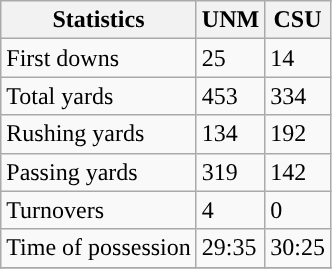<table class="wikitable" style="float: left;">
<tr>
<th>Statistics</th>
<th>UNM</th>
<th>CSU</th>
</tr>
<tr>
<td>First downs</td>
<td>25</td>
<td>14</td>
</tr>
<tr>
<td>Total yards</td>
<td>453</td>
<td>334</td>
</tr>
<tr>
<td>Rushing yards</td>
<td>134</td>
<td>192</td>
</tr>
<tr>
<td>Passing yards</td>
<td>319</td>
<td>142</td>
</tr>
<tr>
<td>Turnovers</td>
<td>4</td>
<td>0</td>
</tr>
<tr>
<td>Time of possession</td>
<td>29:35</td>
<td>30:25</td>
</tr>
<tr>
</tr>
</table>
